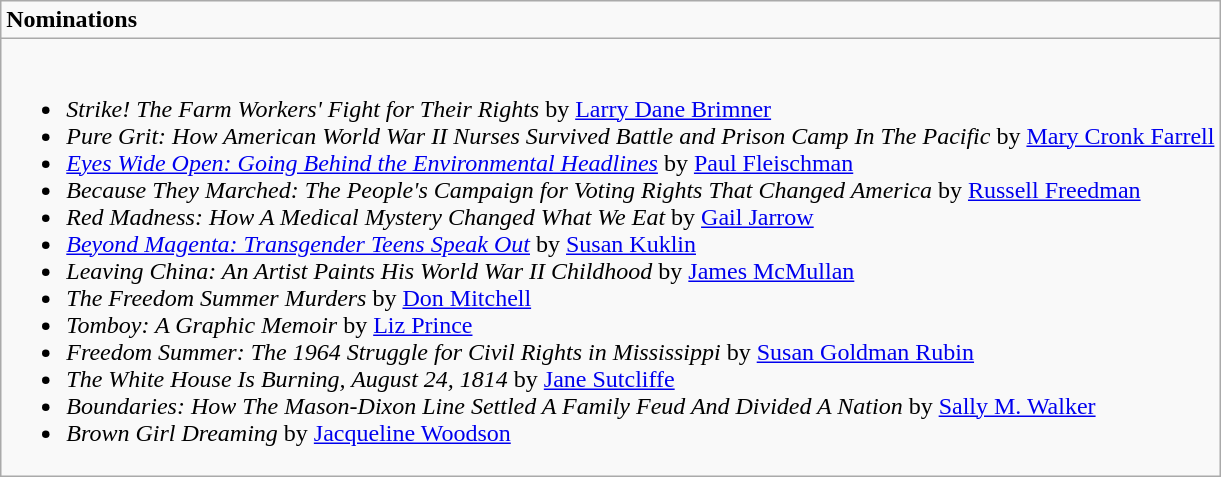<table role="Nominations" class="wikitable mw-collapsible mw-collapsed">
<tr>
<td><strong>Nominations</strong></td>
</tr>
<tr>
<td><br><ul><li><em>Strike! The Farm Workers' Fight for Their Rights</em> by <a href='#'>Larry Dane Brimner</a></li><li><em>Pure Grit: How American World War II Nurses Survived Battle and Prison Camp In The Pacific</em> by <a href='#'>Mary Cronk Farrell</a></li><li><em><a href='#'>Eyes Wide Open: Going Behind the Environmental Headlines</a></em> by <a href='#'>Paul Fleischman</a></li><li><em>Because They Marched: The People's Campaign for Voting Rights That Changed America</em> by <a href='#'>Russell Freedman</a></li><li><em>Red Madness: How A Medical Mystery Changed What We Eat</em> by <a href='#'>Gail Jarrow</a></li><li><em><a href='#'>Beyond Magenta: Transgender Teens Speak Out</a></em> by <a href='#'>Susan Kuklin</a></li><li><em>Leaving China: An Artist Paints His World War II Childhood</em> by <a href='#'>James McMullan</a></li><li><em>The Freedom Summer Murders</em> by <a href='#'>Don Mitchell</a></li><li><em>Tomboy: A Graphic Memoir</em> by <a href='#'>Liz Prince</a></li><li><em>Freedom Summer: The 1964 Struggle for Civil Rights in Mississippi</em> by <a href='#'>Susan Goldman Rubin</a></li><li><em>The White House Is Burning, August 24, 1814</em> by <a href='#'>Jane Sutcliffe</a></li><li><em>Boundaries: How The Mason-Dixon Line Settled A Family Feud And Divided A Nation</em> by <a href='#'>Sally M. Walker</a></li><li><em>Brown Girl Dreaming</em> by <a href='#'>Jacqueline Woodson</a></li></ul></td>
</tr>
</table>
